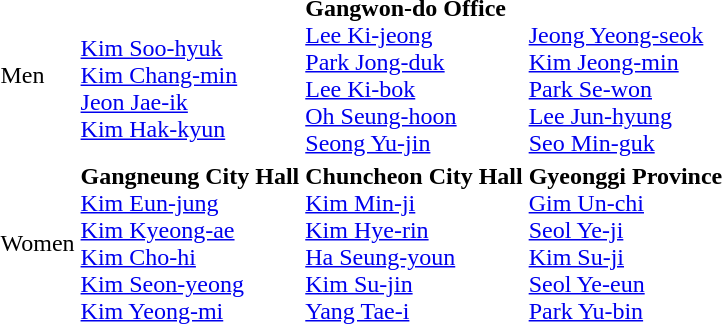<table>
<tr>
<td>Men</td>
<td><strong></strong><br><a href='#'>Kim Soo-hyuk</a><br><a href='#'>Kim Chang-min</a><br><a href='#'>Jeon Jae-ik</a><br><a href='#'>Kim Hak-kyun</a></td>
<td><strong> Gangwon-do Office</strong><br><a href='#'>Lee Ki-jeong</a><br><a href='#'>Park Jong-duk</a><br><a href='#'>Lee Ki-bok</a><br><a href='#'>Oh Seung-hoon</a><br><a href='#'>Seong Yu-jin</a></td>
<td><strong></strong><br><a href='#'>Jeong Yeong-seok</a><br><a href='#'>Kim Jeong-min</a><br><a href='#'>Park Se-won</a><br><a href='#'>Lee Jun-hyung</a><br><a href='#'>Seo Min-guk</a></td>
</tr>
<tr>
<td>Women</td>
<td><strong> Gangneung City Hall</strong><br><a href='#'>Kim Eun-jung</a><br><a href='#'>Kim Kyeong-ae</a><br><a href='#'>Kim Cho-hi</a><br><a href='#'>Kim Seon-yeong</a><br><a href='#'>Kim Yeong-mi</a></td>
<td><strong> Chuncheon City Hall</strong><br><a href='#'>Kim Min-ji</a><br><a href='#'>Kim Hye-rin</a><br><a href='#'>Ha Seung-youn</a><br><a href='#'>Kim Su-jin</a><br><a href='#'>Yang Tae-i</a></td>
<td><strong> Gyeonggi Province</strong><br><a href='#'>Gim Un-chi</a><br><a href='#'>Seol Ye-ji</a><br><a href='#'>Kim Su-ji</a><br><a href='#'>Seol Ye-eun</a><br><a href='#'>Park Yu-bin</a></td>
</tr>
</table>
